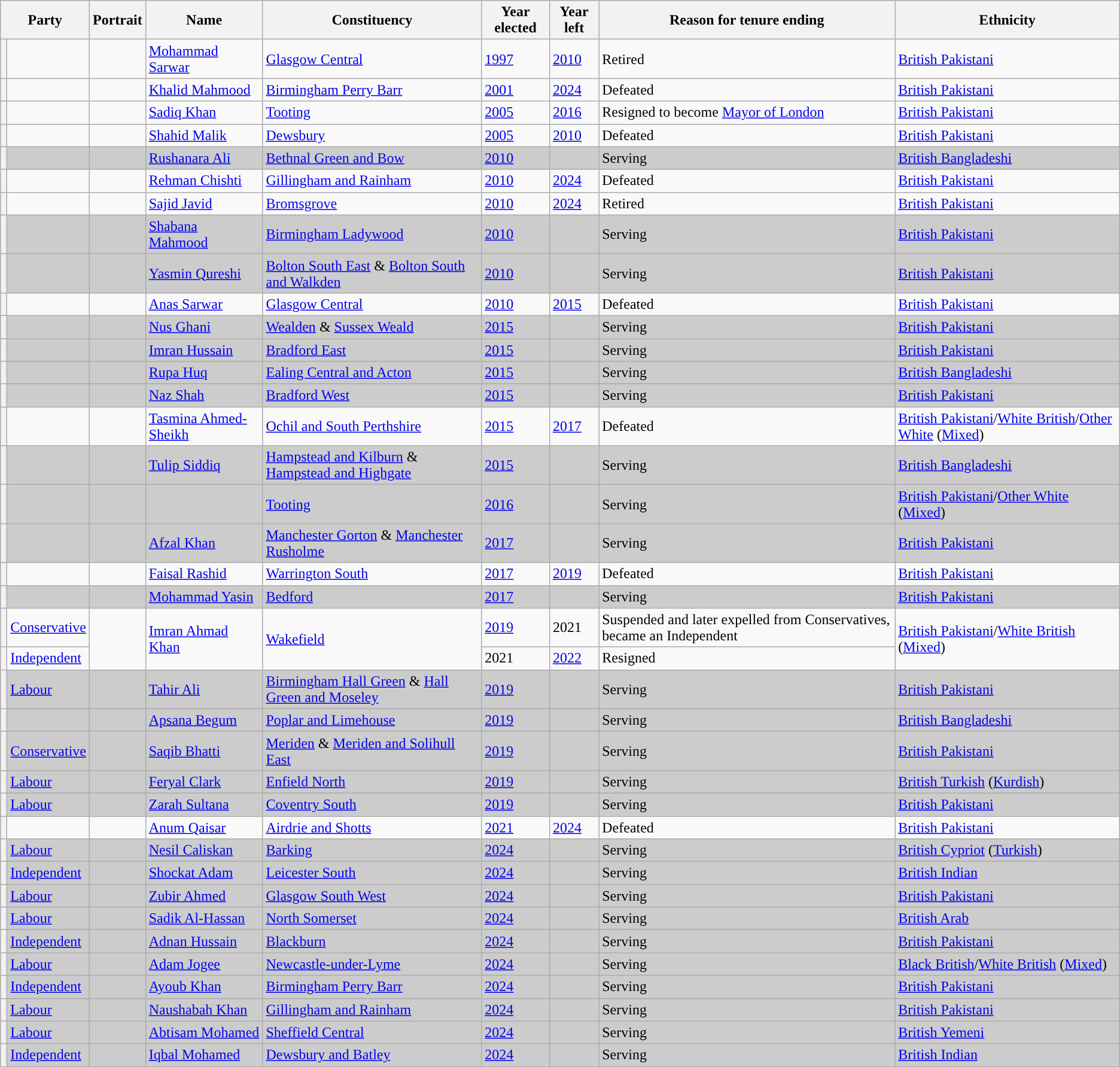<table class="wikitable sortable">
<tr>
<th colspan=2>Party</th>
<th>Portrait</th>
<th>Name</th>
<th>Constituency</th>
<th>Year elected</th>
<th>Year left</th>
<th>Reason for tenure ending</th>
<th>Ethnicity</th>
</tr>
<tr>
<th style="background-color: "></th>
<td></td>
<td></td>
<td><a href='#'>Mohammad Sarwar</a></td>
<td><a href='#'>Glasgow Central</a></td>
<td><a href='#'>1997</a></td>
<td><a href='#'>2010</a></td>
<td>Retired</td>
<td><a href='#'>British Pakistani</a></td>
</tr>
<tr>
<th style="background-color: "></th>
<td></td>
<td></td>
<td><a href='#'>Khalid Mahmood</a></td>
<td><a href='#'>Birmingham Perry Barr</a></td>
<td><a href='#'>2001</a></td>
<td><a href='#'>2024</a></td>
<td>Defeated</td>
<td><a href='#'>British Pakistani</a></td>
</tr>
<tr>
<th style="background-color: "></th>
<td></td>
<td></td>
<td><a href='#'>Sadiq Khan</a></td>
<td><a href='#'>Tooting</a></td>
<td><a href='#'>2005</a></td>
<td><a href='#'>2016</a></td>
<td>Resigned to become <a href='#'>Mayor of London</a></td>
<td><a href='#'>British Pakistani</a></td>
</tr>
<tr>
<th style="background-color: "></th>
<td></td>
<td></td>
<td><a href='#'>Shahid Malik</a></td>
<td><a href='#'>Dewsbury</a></td>
<td><a href='#'>2005</a></td>
<td><a href='#'>2010</a></td>
<td>Defeated</td>
<td><a href='#'>British Pakistani</a></td>
</tr>
<tr style="background:#ccc;">
<th style="background-color: "></th>
<td></td>
<td></td>
<td><a href='#'>Rushanara Ali</a></td>
<td><a href='#'>Bethnal Green and Bow</a></td>
<td><a href='#'>2010</a></td>
<td></td>
<td>Serving</td>
<td><a href='#'>British Bangladeshi</a></td>
</tr>
<tr>
<th style="background-color: "></th>
<td></td>
<td></td>
<td><a href='#'>Rehman Chishti</a></td>
<td><a href='#'>Gillingham and Rainham</a></td>
<td><a href='#'>2010</a></td>
<td><a href='#'>2024</a></td>
<td>Defeated</td>
<td><a href='#'>British Pakistani</a></td>
</tr>
<tr>
<th style="background-color: "></th>
<td></td>
<td></td>
<td><a href='#'>Sajid Javid</a></td>
<td><a href='#'>Bromsgrove</a></td>
<td><a href='#'>2010</a></td>
<td><a href='#'>2024</a></td>
<td>Retired</td>
<td><a href='#'>British Pakistani</a></td>
</tr>
<tr style="background:#ccc;">
<th style="background-color: "></th>
<td></td>
<td></td>
<td><a href='#'>Shabana Mahmood</a></td>
<td><a href='#'>Birmingham Ladywood</a></td>
<td><a href='#'>2010</a></td>
<td></td>
<td>Serving</td>
<td><a href='#'>British Pakistani</a></td>
</tr>
<tr style="background:#ccc;">
<th style="background-color: "></th>
<td></td>
<td></td>
<td><a href='#'>Yasmin Qureshi</a></td>
<td><a href='#'>Bolton South East</a> & <a href='#'>Bolton South and Walkden</a></td>
<td><a href='#'>2010</a></td>
<td></td>
<td>Serving</td>
<td><a href='#'>British Pakistani</a></td>
</tr>
<tr>
<th style="background-color: "></th>
<td></td>
<td></td>
<td><a href='#'>Anas Sarwar</a></td>
<td><a href='#'>Glasgow Central</a></td>
<td><a href='#'>2010</a></td>
<td><a href='#'>2015</a></td>
<td>Defeated</td>
<td><a href='#'>British Pakistani</a></td>
</tr>
<tr style="background:#ccc;">
<th style="background-color: "></th>
<td></td>
<td></td>
<td><a href='#'>Nus Ghani</a></td>
<td><a href='#'>Wealden</a> & <a href='#'>Sussex Weald</a></td>
<td><a href='#'>2015</a></td>
<td></td>
<td>Serving</td>
<td><a href='#'>British Pakistani</a></td>
</tr>
<tr style="background:#ccc;">
<th style="background-color: "></th>
<td></td>
<td></td>
<td><a href='#'>Imran Hussain</a></td>
<td><a href='#'>Bradford East</a></td>
<td><a href='#'>2015</a></td>
<td></td>
<td>Serving</td>
<td><a href='#'>British Pakistani</a></td>
</tr>
<tr style="background:#ccc;">
<th style="background-color: "></th>
<td></td>
<td></td>
<td><a href='#'>Rupa Huq</a></td>
<td><a href='#'>Ealing Central and Acton</a></td>
<td><a href='#'>2015</a></td>
<td></td>
<td>Serving</td>
<td><a href='#'>British Bangladeshi</a></td>
</tr>
<tr style="background:#ccc;">
<th style="background-color: "></th>
<td></td>
<td></td>
<td><a href='#'>Naz Shah</a></td>
<td><a href='#'>Bradford West</a></td>
<td><a href='#'>2015</a></td>
<td></td>
<td>Serving</td>
<td><a href='#'>British Pakistani</a></td>
</tr>
<tr>
<th style="background-color: "></th>
<td></td>
<td></td>
<td><a href='#'>Tasmina Ahmed-Sheikh</a></td>
<td><a href='#'>Ochil and South Perthshire</a></td>
<td><a href='#'>2015</a></td>
<td><a href='#'>2017</a></td>
<td>Defeated</td>
<td><a href='#'>British Pakistani</a>/<a href='#'>White British</a>/<a href='#'>Other White</a> (<a href='#'>Mixed</a>)</td>
</tr>
<tr style="background:#ccc;">
<th style="background-color: "></th>
<td></td>
<td></td>
<td><a href='#'>Tulip Siddiq</a></td>
<td><a href='#'>Hampstead and Kilburn</a> & <a href='#'>Hampstead and Highgate</a></td>
<td><a href='#'>2015</a></td>
<td></td>
<td>Serving</td>
<td><a href='#'>British Bangladeshi</a></td>
</tr>
<tr style="background:#ccc;">
<th style="background-color: "></th>
<td></td>
<td></td>
<td></td>
<td><a href='#'>Tooting</a></td>
<td><a href='#'>2016</a></td>
<td></td>
<td>Serving</td>
<td><a href='#'>British Pakistani</a>/<a href='#'>Other White</a> (<a href='#'>Mixed</a>)</td>
</tr>
<tr style="background:#ccc;">
<th style="background-color: "></th>
<td></td>
<td></td>
<td><a href='#'>Afzal Khan</a></td>
<td><a href='#'>Manchester Gorton</a> & <a href='#'>Manchester Rusholme</a></td>
<td><a href='#'>2017</a></td>
<td></td>
<td>Serving</td>
<td><a href='#'>British Pakistani</a></td>
</tr>
<tr>
<th style="background-color: "></th>
<td></td>
<td></td>
<td><a href='#'>Faisal Rashid</a></td>
<td><a href='#'>Warrington South</a></td>
<td><a href='#'>2017</a></td>
<td><a href='#'>2019</a></td>
<td>Defeated</td>
<td><a href='#'>British Pakistani</a></td>
</tr>
<tr style="background:#ccc;">
<th style="background-color: "></th>
<td></td>
<td></td>
<td><a href='#'>Mohammad Yasin</a></td>
<td><a href='#'>Bedford</a></td>
<td><a href='#'>2017</a></td>
<td></td>
<td>Serving</td>
<td><a href='#'>British Pakistani</a></td>
</tr>
<tr>
<th style="background-color: "></th>
<td><a href='#'>Conservative</a></td>
<td rowspan=2></td>
<td rowspan=2><a href='#'>Imran Ahmad Khan</a></td>
<td rowspan=2><a href='#'>Wakefield</a></td>
<td><a href='#'>2019</a></td>
<td>2021</td>
<td>Suspended and later expelled from Conservatives, became an Independent</td>
<td rowspan=2><a href='#'>British Pakistani</a>/<a href='#'>White British</a> (<a href='#'>Mixed</a>)</td>
</tr>
<tr>
<th style="background-color: "></th>
<td><a href='#'>Independent</a></td>
<td>2021</td>
<td><a href='#'>2022</a></td>
<td>Resigned</td>
</tr>
<tr style="background:#ccc;">
<th style="background-color: "></th>
<td><a href='#'>Labour</a></td>
<td></td>
<td><a href='#'>Tahir Ali</a></td>
<td><a href='#'>Birmingham Hall Green</a> & <a href='#'>Hall Green and Moseley</a></td>
<td><a href='#'>2019</a></td>
<td></td>
<td>Serving</td>
<td><a href='#'>British Pakistani</a></td>
</tr>
<tr style="background:#ccc;">
<th style="background-color: "></th>
<td></td>
<td></td>
<td><a href='#'>Apsana Begum</a></td>
<td><a href='#'>Poplar and Limehouse</a></td>
<td><a href='#'>2019</a></td>
<td></td>
<td>Serving</td>
<td><a href='#'>British Bangladeshi</a></td>
</tr>
<tr style="background:#ccc;">
<th style="background-color: "></th>
<td><a href='#'>Conservative</a></td>
<td></td>
<td><a href='#'>Saqib Bhatti</a></td>
<td><a href='#'>Meriden</a> & <a href='#'>Meriden and Solihull East</a></td>
<td><a href='#'>2019</a></td>
<td></td>
<td>Serving</td>
<td><a href='#'>British Pakistani</a></td>
</tr>
<tr style="background:#ccc;">
<th style="background-color: "></th>
<td><a href='#'>Labour</a></td>
<td></td>
<td><a href='#'>Feryal Clark</a></td>
<td><a href='#'>Enfield North</a></td>
<td><a href='#'>2019</a></td>
<td></td>
<td>Serving</td>
<td><a href='#'>British Turkish</a> (<a href='#'>Kurdish</a>)</td>
</tr>
<tr style="background:#ccc;">
<th style="background-color: "></th>
<td><a href='#'>Labour</a></td>
<td></td>
<td><a href='#'>Zarah Sultana</a></td>
<td><a href='#'>Coventry South</a></td>
<td><a href='#'>2019</a></td>
<td></td>
<td>Serving</td>
<td><a href='#'>British Pakistani</a></td>
</tr>
<tr>
<th style="background-color: "></th>
<td></td>
<td></td>
<td><a href='#'>Anum Qaisar</a></td>
<td><a href='#'>Airdrie and Shotts</a></td>
<td><a href='#'>2021</a></td>
<td><a href='#'>2024</a></td>
<td>Defeated</td>
<td><a href='#'>British Pakistani</a></td>
</tr>
<tr style="background:#ccc;">
<th style="background-color: "></th>
<td><a href='#'>Labour</a></td>
<td></td>
<td><a href='#'>Nesil Caliskan</a></td>
<td><a href='#'>Barking</a></td>
<td><a href='#'>2024</a></td>
<td></td>
<td>Serving</td>
<td><a href='#'>British Cypriot</a> (<a href='#'>Turkish</a>)</td>
</tr>
<tr style="background:#ccc;">
<th style="background-color: "></th>
<td><a href='#'>Independent</a></td>
<td></td>
<td><a href='#'>Shockat Adam</a></td>
<td><a href='#'>Leicester South</a></td>
<td><a href='#'>2024</a></td>
<td></td>
<td>Serving</td>
<td><a href='#'>British Indian</a></td>
</tr>
<tr style="background:#ccc;">
<th style="background-color: "></th>
<td><a href='#'>Labour</a></td>
<td></td>
<td><a href='#'>Zubir Ahmed</a></td>
<td><a href='#'>Glasgow South West</a></td>
<td><a href='#'>2024</a></td>
<td></td>
<td>Serving</td>
<td><a href='#'>British Pakistani</a></td>
</tr>
<tr style="background:#ccc;">
<th style="background-color: "></th>
<td><a href='#'>Labour</a></td>
<td></td>
<td><a href='#'>Sadik Al-Hassan</a></td>
<td><a href='#'>North Somerset</a></td>
<td><a href='#'>2024</a></td>
<td></td>
<td>Serving</td>
<td><a href='#'>British Arab</a></td>
</tr>
<tr style="background:#ccc;">
<th style="background-color: "></th>
<td><a href='#'>Independent</a></td>
<td></td>
<td><a href='#'>Adnan Hussain</a></td>
<td><a href='#'>Blackburn</a></td>
<td><a href='#'>2024</a></td>
<td></td>
<td>Serving</td>
<td><a href='#'>British Pakistani</a></td>
</tr>
<tr style="background:#ccc;">
<th style="background-color: "></th>
<td><a href='#'>Labour</a></td>
<td></td>
<td><a href='#'>Adam Jogee</a></td>
<td><a href='#'>Newcastle-under-Lyme</a></td>
<td><a href='#'>2024</a></td>
<td></td>
<td>Serving</td>
<td><a href='#'>Black British</a>/<a href='#'>White British</a> (<a href='#'>Mixed</a>)</td>
</tr>
<tr style="background:#ccc;">
<th style="background-color: "></th>
<td><a href='#'>Independent</a></td>
<td></td>
<td><a href='#'>Ayoub Khan</a></td>
<td><a href='#'>Birmingham Perry Barr</a></td>
<td><a href='#'>2024</a></td>
<td></td>
<td>Serving</td>
<td><a href='#'>British Pakistani</a></td>
</tr>
<tr style="background:#ccc;">
<th style="background-color: "></th>
<td><a href='#'>Labour</a></td>
<td></td>
<td><a href='#'>Naushabah Khan</a></td>
<td><a href='#'>Gillingham and Rainham</a></td>
<td><a href='#'>2024</a></td>
<td></td>
<td>Serving</td>
<td><a href='#'>British Pakistani</a></td>
</tr>
<tr style="background:#ccc;">
<th style="background-color: "></th>
<td><a href='#'>Labour</a></td>
<td></td>
<td><a href='#'>Abtisam Mohamed</a></td>
<td><a href='#'>Sheffield Central</a></td>
<td><a href='#'>2024</a></td>
<td></td>
<td>Serving</td>
<td><a href='#'>British Yemeni</a></td>
</tr>
<tr style="background:#ccc;">
<th style="background-color: "></th>
<td><a href='#'>Independent</a></td>
<td></td>
<td><a href='#'>Iqbal Mohamed</a></td>
<td><a href='#'>Dewsbury and Batley</a></td>
<td><a href='#'>2024</a></td>
<td></td>
<td>Serving</td>
<td><a href='#'>British Indian</a></td>
</tr>
</table>
